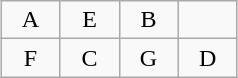<table class="wikitable" style="margin-left: auto; margin-right: auto; border: none;text-align:center">
<tr>
<td>A</td>
<td>E</td>
<td>B</td>
<td></td>
</tr>
<tr>
<td style="width:2em;">F</td>
<td style="width:2em;">C</td>
<td style="width:2em;">G</td>
<td style="width:2em;">D</td>
</tr>
</table>
